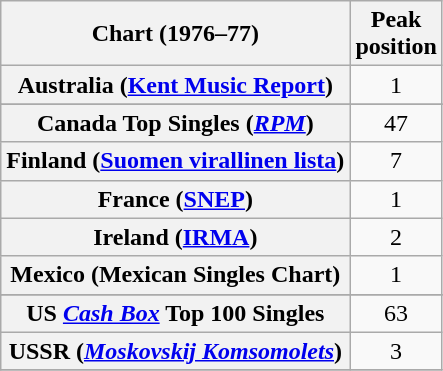<table class="wikitable sortable plainrowheaders" style="text-align:center">
<tr>
<th scope="col">Chart (1976–77)</th>
<th scope="col">Peak<br>position</th>
</tr>
<tr>
<th scope="row">Australia (<a href='#'>Kent Music Report</a>)</th>
<td style="text-align:center;">1</td>
</tr>
<tr>
</tr>
<tr>
</tr>
<tr>
</tr>
<tr>
<th scope="row">Canada Top Singles (<em><a href='#'>RPM</a></em>)</th>
<td style="text-align:center;">47</td>
</tr>
<tr>
<th scope="row">Finland (<a href='#'>Suomen virallinen lista</a>)</th>
<td style="text-align:center;">7</td>
</tr>
<tr>
<th scope="row">France (<a href='#'>SNEP</a>)</th>
<td style="text-align:center;">1</td>
</tr>
<tr>
<th scope="row">Ireland (<a href='#'>IRMA</a>)</th>
<td style="text-align:center;">2</td>
</tr>
<tr>
<th scope="row">Mexico (Mexican Singles Chart)</th>
<td style="text-align:center;">1</td>
</tr>
<tr>
</tr>
<tr>
</tr>
<tr>
</tr>
<tr>
</tr>
<tr>
</tr>
<tr>
</tr>
<tr>
</tr>
<tr>
</tr>
<tr>
<th scope="row">US <em><a href='#'>Cash Box</a></em> Top 100 Singles</th>
<td style="text-align:center;">63</td>
</tr>
<tr>
<th scope="row">USSR (<em><a href='#'>Moskovskij Komsomolets</a></em>)</th>
<td style="text-align:center;">3</td>
</tr>
<tr>
</tr>
</table>
